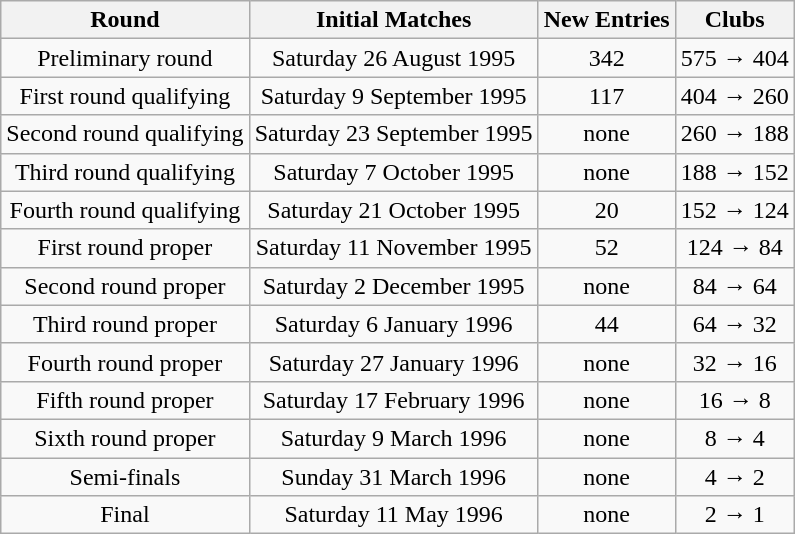<table class="wikitable" style="text-align: center">
<tr>
<th>Round</th>
<th>Initial Matches</th>
<th>New Entries</th>
<th>Clubs</th>
</tr>
<tr>
<td>Preliminary round</td>
<td>Saturday 26 August 1995</td>
<td>342</td>
<td>575 → 404</td>
</tr>
<tr>
<td>First round qualifying</td>
<td>Saturday 9 September 1995</td>
<td>117</td>
<td>404 → 260</td>
</tr>
<tr>
<td>Second round qualifying</td>
<td>Saturday 23 September 1995</td>
<td>none</td>
<td>260 → 188</td>
</tr>
<tr>
<td>Third round qualifying</td>
<td>Saturday 7 October 1995</td>
<td>none</td>
<td>188 → 152</td>
</tr>
<tr>
<td>Fourth round qualifying</td>
<td>Saturday 21 October 1995</td>
<td>20</td>
<td>152 → 124</td>
</tr>
<tr>
<td>First round proper</td>
<td>Saturday 11 November 1995</td>
<td>52</td>
<td>124 → 84</td>
</tr>
<tr>
<td>Second round proper</td>
<td>Saturday 2 December 1995</td>
<td>none</td>
<td>84 → 64</td>
</tr>
<tr>
<td>Third round proper</td>
<td>Saturday 6 January 1996</td>
<td>44</td>
<td>64 → 32</td>
</tr>
<tr>
<td>Fourth round proper</td>
<td>Saturday 27 January 1996</td>
<td>none</td>
<td>32 → 16</td>
</tr>
<tr>
<td>Fifth round proper</td>
<td>Saturday 17 February 1996</td>
<td>none</td>
<td>16 → 8</td>
</tr>
<tr>
<td>Sixth round proper</td>
<td>Saturday 9 March 1996</td>
<td>none</td>
<td>8 → 4</td>
</tr>
<tr>
<td>Semi-finals</td>
<td>Sunday 31 March 1996</td>
<td>none</td>
<td>4 → 2</td>
</tr>
<tr>
<td>Final</td>
<td>Saturday 11 May 1996</td>
<td>none</td>
<td>2 → 1</td>
</tr>
</table>
